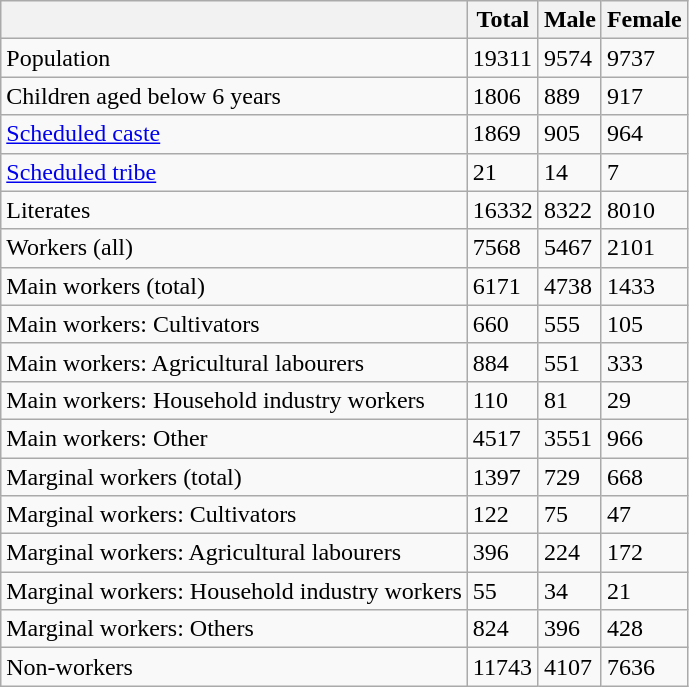<table class="wikitable sortable">
<tr>
<th></th>
<th>Total</th>
<th>Male</th>
<th>Female</th>
</tr>
<tr>
<td>Population</td>
<td>19311</td>
<td>9574</td>
<td>9737</td>
</tr>
<tr>
<td>Children aged below 6 years</td>
<td>1806</td>
<td>889</td>
<td>917</td>
</tr>
<tr>
<td><a href='#'>Scheduled caste</a></td>
<td>1869</td>
<td>905</td>
<td>964</td>
</tr>
<tr>
<td><a href='#'>Scheduled tribe</a></td>
<td>21</td>
<td>14</td>
<td>7</td>
</tr>
<tr>
<td>Literates</td>
<td>16332</td>
<td>8322</td>
<td>8010</td>
</tr>
<tr>
<td>Workers (all)</td>
<td>7568</td>
<td>5467</td>
<td>2101</td>
</tr>
<tr>
<td>Main workers (total)</td>
<td>6171</td>
<td>4738</td>
<td>1433</td>
</tr>
<tr>
<td>Main workers: Cultivators</td>
<td>660</td>
<td>555</td>
<td>105</td>
</tr>
<tr>
<td>Main workers: Agricultural labourers</td>
<td>884</td>
<td>551</td>
<td>333</td>
</tr>
<tr>
<td>Main workers: Household industry workers</td>
<td>110</td>
<td>81</td>
<td>29</td>
</tr>
<tr>
<td>Main workers: Other</td>
<td>4517</td>
<td>3551</td>
<td>966</td>
</tr>
<tr>
<td>Marginal workers (total)</td>
<td>1397</td>
<td>729</td>
<td>668</td>
</tr>
<tr>
<td>Marginal workers: Cultivators</td>
<td>122</td>
<td>75</td>
<td>47</td>
</tr>
<tr>
<td>Marginal workers: Agricultural labourers</td>
<td>396</td>
<td>224</td>
<td>172</td>
</tr>
<tr>
<td>Marginal workers: Household industry workers</td>
<td>55</td>
<td>34</td>
<td>21</td>
</tr>
<tr>
<td>Marginal workers: Others</td>
<td>824</td>
<td>396</td>
<td>428</td>
</tr>
<tr>
<td>Non-workers</td>
<td>11743</td>
<td>4107</td>
<td>7636</td>
</tr>
</table>
